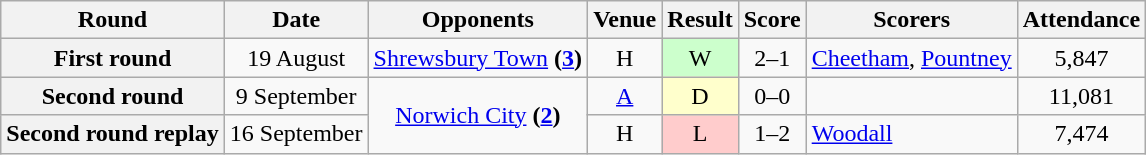<table class="wikitable" style="text-align:center">
<tr>
<th>Round</th>
<th>Date</th>
<th>Opponents</th>
<th>Venue</th>
<th>Result</th>
<th>Score</th>
<th>Scorers</th>
<th>Attendance</th>
</tr>
<tr>
<th>First round</th>
<td>19 August</td>
<td><a href='#'>Shrewsbury Town</a> <strong>(<a href='#'>3</a>)</strong></td>
<td>H</td>
<td style="background-color:#CCFFCC">W</td>
<td>2–1</td>
<td align="left"><a href='#'>Cheetham</a>, <a href='#'>Pountney</a></td>
<td>5,847</td>
</tr>
<tr>
<th>Second round</th>
<td>9 September</td>
<td rowspan=2><a href='#'>Norwich City</a> <strong>(<a href='#'>2</a>)</strong></td>
<td><a href='#'>A</a></td>
<td style="background-color:#FFFFCC">D</td>
<td>0–0</td>
<td align="left"></td>
<td>11,081</td>
</tr>
<tr>
<th>Second round replay</th>
<td>16 September</td>
<td>H</td>
<td style="background-color:#FFCCCC">L</td>
<td>1–2</td>
<td align="left"><a href='#'>Woodall</a></td>
<td>7,474</td>
</tr>
</table>
